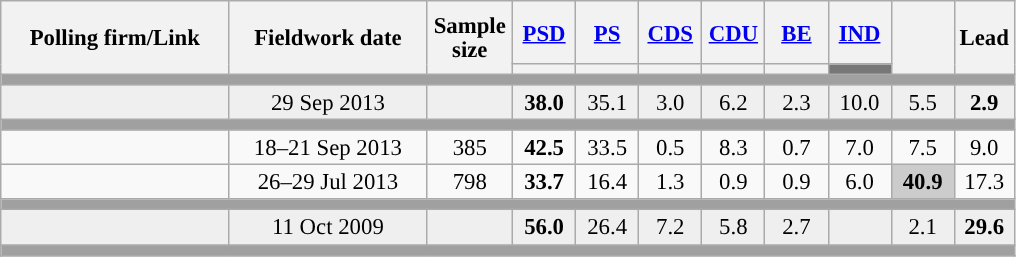<table class="wikitable collapsible sortable" style="text-align:center; font-size:95%; line-height:16px;">
<tr style="height:42px;">
<th style="width:145px;" rowspan="2">Polling firm/Link</th>
<th style="width:125px;" rowspan="2">Fieldwork date</th>
<th class="unsortable" style="width:50px;" rowspan="2">Sample size</th>
<th class="unsortable" style="width:35px;"><a href='#'>PSD</a></th>
<th class="unsortable" style="width:35px;"><a href='#'>PS</a></th>
<th class="unsortable" style="width:35px;"><a href='#'>CDS</a></th>
<th class="unsortable" style="width:35px;"><a href='#'>CDU</a></th>
<th class="unsortable" style="width:35px;"><a href='#'>BE</a></th>
<th class="unsortable" style="width:35px;"><a href='#'>IND</a></th>
<th class="unsortable" style="width:35px;" rowspan="2"></th>
<th class="unsortable" style="width:30px;" rowspan="2">Lead</th>
</tr>
<tr>
<th class="unsortable" style="color:inherit;background:"></th>
<th class="unsortable" style="color:inherit;background:"></th>
<th class="unsortable" style="color:inherit;background:"></th>
<th class="unsortable" style="color:inherit;background:"></th>
<th class="unsortable" style="color:inherit;background:"></th>
<th class="unsortable" style="color:inherit;background:#777777;"></th>
</tr>
<tr>
<td colspan="13" style="background:#A0A0A0"></td>
</tr>
<tr style="background:#EFEFEF;">
<td><strong></strong></td>
<td data-sort-value="2019-10-06">29 Sep 2013</td>
<td></td>
<td><strong>38.0</strong><br></td>
<td>35.1<br></td>
<td>3.0<br></td>
<td>6.2<br></td>
<td>2.3<br></td>
<td>10.0<br></td>
<td>5.5</td>
<td style="background:"><strong>2.9</strong></td>
</tr>
<tr>
<td colspan="13" style="background:#A0A0A0"></td>
</tr>
<tr>
<td align="center"></td>
<td align="center">18–21 Sep 2013</td>
<td>385</td>
<td align="center" ><strong>42.5</strong></td>
<td align="center">33.5</td>
<td align="center">0.5</td>
<td align="center">8.3</td>
<td align="center">0.7</td>
<td align="center">7.0</td>
<td align="center">7.5</td>
<td style="background:">9.0</td>
</tr>
<tr>
<td align="center"></td>
<td align="center">26–29 Jul 2013</td>
<td>798</td>
<td align="center" ><strong>33.7</strong></td>
<td align="center">16.4</td>
<td align="center">1.3</td>
<td align="center">0.9</td>
<td align="center">0.9</td>
<td align="center">6.0</td>
<td style="background:#cccccc"><strong>40.9</strong></td>
<td style="background:">17.3</td>
</tr>
<tr>
<td colspan="13" style="background:#A0A0A0"></td>
</tr>
<tr style="background:#EFEFEF;">
<td><strong></strong></td>
<td data-sort-value="2019-10-06">11 Oct 2009</td>
<td></td>
<td><strong>56.0</strong><br></td>
<td>26.4<br></td>
<td>7.2<br></td>
<td>5.8<br></td>
<td>2.7<br></td>
<td></td>
<td>2.1</td>
<td style="background:"><strong>29.6</strong></td>
</tr>
<tr>
<td colspan="13" style="background:#A0A0A0"></td>
</tr>
<tr>
</tr>
</table>
